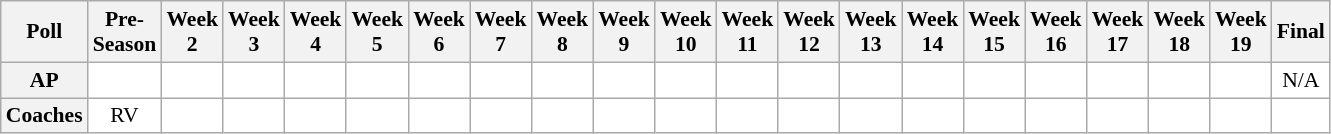<table class="wikitable" style="white-space:nowrap;font-size:90%">
<tr>
<th>Poll</th>
<th>Pre-<br>Season</th>
<th>Week<br>2</th>
<th>Week<br>3</th>
<th>Week<br>4</th>
<th>Week<br>5</th>
<th>Week<br>6</th>
<th>Week<br>7</th>
<th>Week<br>8</th>
<th>Week<br>9</th>
<th>Week<br>10</th>
<th>Week<br>11</th>
<th>Week<br>12</th>
<th>Week<br>13</th>
<th>Week<br>14</th>
<th>Week<br>15</th>
<th>Week<br>16</th>
<th>Week<br>17</th>
<th>Week<br>18</th>
<th>Week<br>19</th>
<th>Final</th>
</tr>
<tr style="text-align:center;">
<th>AP</th>
<td style="background:#FFF;"></td>
<td style="background:#FFF;"></td>
<td style="background:#FFF;"></td>
<td style="background:#FFF;"></td>
<td style="background:#FFF;"></td>
<td style="background:#FFF;"></td>
<td style="background:#FFF;"></td>
<td style="background:#FFF;"></td>
<td style="background:#FFF;"></td>
<td style="background:#FFF;"></td>
<td style="background:#FFF;"></td>
<td style="background:#FFF;"></td>
<td style="background:#FFF;"></td>
<td style="background:#FFF;"></td>
<td style="background:#FFF;"></td>
<td style="background:#FFF;"></td>
<td style="background:#FFF;"></td>
<td style="background:#FFF;"></td>
<td style="background:#FFF;"></td>
<td style="background:#FFF;">N/A</td>
</tr>
<tr style="text-align:center;">
<th>Coaches</th>
<td style="background:#FFF;">RV</td>
<td style="background:#FFF;"></td>
<td style="background:#FFF;"></td>
<td style="background:#FFF;"></td>
<td style="background:#FFF;"></td>
<td style="background:#FFF;"></td>
<td style="background:#FFF;"></td>
<td style="background:#FFF;"></td>
<td style="background:#FFF;"></td>
<td style="background:#FFF;"></td>
<td style="background:#FFF;"></td>
<td style="background:#FFF;"></td>
<td style="background:#FFF;"></td>
<td style="background:#FFF;"></td>
<td style="background:#FFF;"></td>
<td style="background:#FFF;"></td>
<td style="background:#FFF;"></td>
<td style="background:#FFF;"></td>
<td style="background:#FFF;"></td>
<td style="background:#FFF;"></td>
</tr>
</table>
